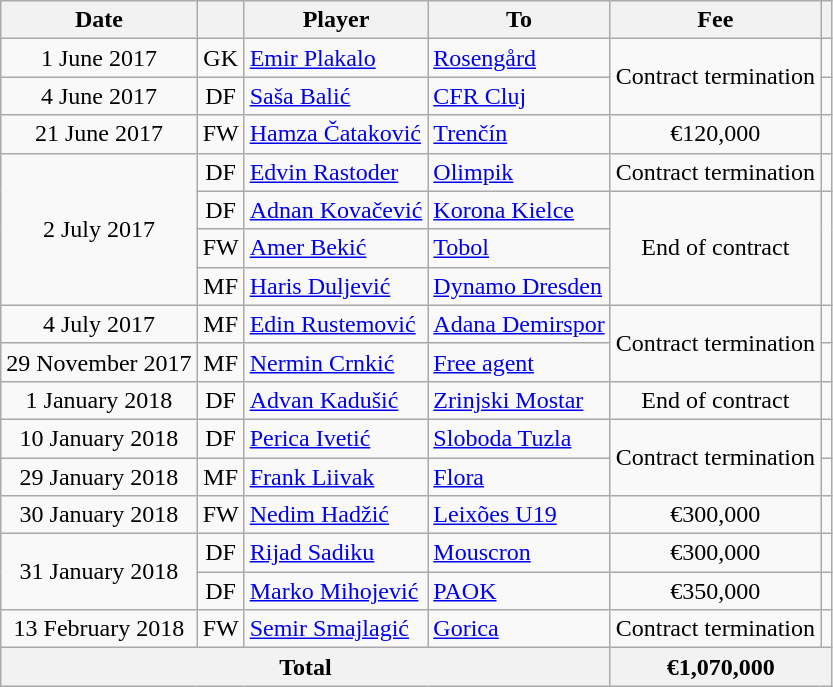<table class="wikitable" style="text-align:center;">
<tr>
<th>Date</th>
<th></th>
<th>Player</th>
<th>To</th>
<th>Fee</th>
<th></th>
</tr>
<tr>
<td>1 June 2017</td>
<td>GK</td>
<td style="text-align:left"> <a href='#'>Emir Plakalo</a></td>
<td style="text-align:left"> <a href='#'>Rosengård</a></td>
<td rowspan=2>Contract termination</td>
<td></td>
</tr>
<tr>
<td>4 June 2017</td>
<td>DF</td>
<td style="text-align:left"> <a href='#'>Saša Balić</a></td>
<td style="text-align:left"> <a href='#'>CFR Cluj</a></td>
<td></td>
</tr>
<tr>
<td>21 June 2017</td>
<td>FW</td>
<td style="text-align:left"> <a href='#'>Hamza Čataković</a></td>
<td style="text-align:left"> <a href='#'>Trenčín</a></td>
<td>€120,000</td>
<td></td>
</tr>
<tr>
<td rowspan=4>2 July 2017</td>
<td>DF</td>
<td style="text-align:left"> <a href='#'>Edvin Rastoder</a></td>
<td style="text-align:left"> <a href='#'>Olimpik</a></td>
<td>Contract termination</td>
<td></td>
</tr>
<tr>
<td>DF</td>
<td style="text-align:left"> <a href='#'>Adnan Kovačević</a></td>
<td style="text-align:left"> <a href='#'>Korona Kielce</a></td>
<td rowspan=3>End of contract</td>
<td rowspan=3></td>
</tr>
<tr>
<td>FW</td>
<td style="text-align:left"> <a href='#'>Amer Bekić</a></td>
<td style="text-align:left"> <a href='#'>Tobol</a></td>
</tr>
<tr>
<td>MF</td>
<td style="text-align:left"> <a href='#'>Haris Duljević</a></td>
<td style="text-align:left"> <a href='#'>Dynamo Dresden</a></td>
</tr>
<tr>
<td>4 July 2017</td>
<td>MF</td>
<td style="text-align:left"> <a href='#'>Edin Rustemović</a></td>
<td style="text-align:left"> <a href='#'>Adana Demirspor</a></td>
<td rowspan=2>Contract termination</td>
<td></td>
</tr>
<tr>
<td>29 November 2017</td>
<td>MF</td>
<td style="text-align:left"> <a href='#'>Nermin Crnkić</a></td>
<td style="text-align:left"><a href='#'>Free agent</a></td>
<td></td>
</tr>
<tr>
<td>1 January 2018</td>
<td>DF</td>
<td style="text-align:left"> <a href='#'>Advan Kadušić</a></td>
<td style="text-align:left"> <a href='#'>Zrinjski Mostar</a></td>
<td>End of contract</td>
<td></td>
</tr>
<tr>
<td>10 January 2018</td>
<td>DF</td>
<td style="text-align:left"> <a href='#'>Perica Ivetić</a></td>
<td style="text-align:left"> <a href='#'>Sloboda Tuzla</a></td>
<td rowspan=2>Contract termination</td>
<td></td>
</tr>
<tr>
<td>29 January 2018</td>
<td>MF</td>
<td style="text-align:left"> <a href='#'>Frank Liivak</a></td>
<td style="text-align:left"> <a href='#'>Flora</a></td>
<td></td>
</tr>
<tr>
<td>30 January 2018</td>
<td>FW</td>
<td style="text-align:left"> <a href='#'>Nedim Hadžić</a></td>
<td style="text-align:left"> <a href='#'>Leixões U19</a></td>
<td>€300,000</td>
<td></td>
</tr>
<tr>
<td rowspan=2>31 January 2018</td>
<td>DF</td>
<td style="text-align:left"> <a href='#'>Rijad Sadiku</a></td>
<td style="text-align:left"> <a href='#'>Mouscron</a></td>
<td>€300,000</td>
<td></td>
</tr>
<tr>
<td>DF</td>
<td style="text-align:left"> <a href='#'>Marko Mihojević</a></td>
<td style="text-align:left"> <a href='#'>PAOK</a></td>
<td>€350,000</td>
<td></td>
</tr>
<tr>
<td>13 February 2018</td>
<td>FW</td>
<td style="text-align:left"> <a href='#'>Semir Smajlagić</a></td>
<td style="text-align:left"> <a href='#'>Gorica</a></td>
<td>Contract termination</td>
<td></td>
</tr>
<tr>
<th colspan=4>Total</th>
<th colspan=2>€1,070,000</th>
</tr>
</table>
